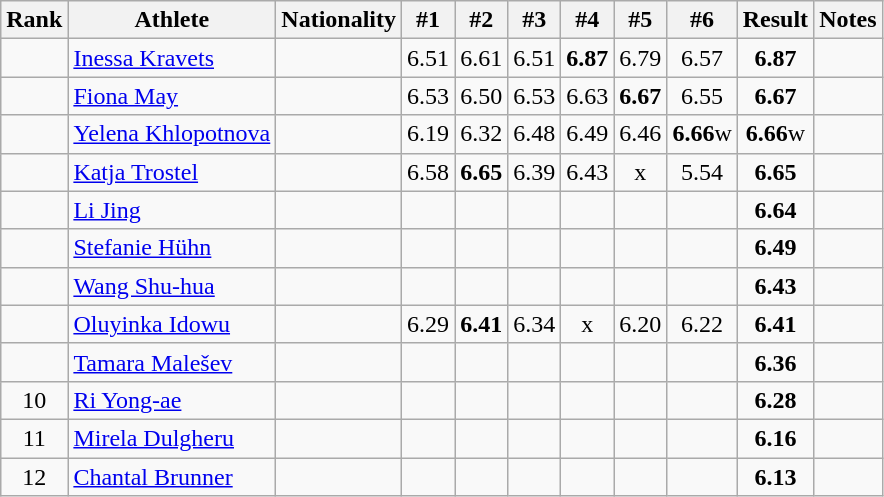<table class="wikitable sortable" style="text-align:center">
<tr>
<th>Rank</th>
<th>Athlete</th>
<th>Nationality</th>
<th>#1</th>
<th>#2</th>
<th>#3</th>
<th>#4</th>
<th>#5</th>
<th>#6</th>
<th>Result</th>
<th>Notes</th>
</tr>
<tr>
<td></td>
<td align=left><a href='#'>Inessa Kravets</a></td>
<td align=left></td>
<td>6.51</td>
<td>6.61</td>
<td>6.51</td>
<td><strong>6.87</strong></td>
<td>6.79</td>
<td>6.57</td>
<td><strong>6.87</strong></td>
<td></td>
</tr>
<tr>
<td></td>
<td align=left><a href='#'>Fiona May</a></td>
<td align=left></td>
<td>6.53</td>
<td>6.50</td>
<td>6.53</td>
<td>6.63</td>
<td><strong>6.67</strong></td>
<td>6.55</td>
<td><strong>6.67</strong></td>
<td></td>
</tr>
<tr>
<td></td>
<td align=left><a href='#'>Yelena Khlopotnova</a></td>
<td align=left></td>
<td>6.19</td>
<td>6.32</td>
<td>6.48</td>
<td>6.49</td>
<td>6.46</td>
<td><strong>6.66</strong>w</td>
<td><strong>6.66</strong>w</td>
<td></td>
</tr>
<tr>
<td></td>
<td align=left><a href='#'>Katja Trostel</a></td>
<td align=left></td>
<td>6.58</td>
<td><strong>6.65</strong></td>
<td>6.39</td>
<td>6.43</td>
<td>x</td>
<td>5.54</td>
<td><strong>6.65</strong></td>
<td></td>
</tr>
<tr>
<td></td>
<td align=left><a href='#'>Li Jing</a></td>
<td align=left></td>
<td></td>
<td></td>
<td></td>
<td></td>
<td></td>
<td></td>
<td><strong>6.64</strong></td>
<td></td>
</tr>
<tr>
<td></td>
<td align=left><a href='#'>Stefanie Hühn</a></td>
<td align=left></td>
<td></td>
<td></td>
<td></td>
<td></td>
<td></td>
<td></td>
<td><strong>6.49</strong></td>
<td></td>
</tr>
<tr>
<td></td>
<td align=left><a href='#'>Wang Shu-hua</a></td>
<td align=left></td>
<td></td>
<td></td>
<td></td>
<td></td>
<td></td>
<td></td>
<td><strong>6.43</strong></td>
<td></td>
</tr>
<tr>
<td></td>
<td align=left><a href='#'>Oluyinka Idowu</a></td>
<td align=left></td>
<td>6.29</td>
<td><strong>6.41</strong></td>
<td>6.34</td>
<td>x</td>
<td>6.20</td>
<td>6.22</td>
<td><strong>6.41</strong></td>
<td></td>
</tr>
<tr>
<td></td>
<td align=left><a href='#'>Tamara Malešev</a></td>
<td align=left></td>
<td></td>
<td></td>
<td></td>
<td></td>
<td></td>
<td></td>
<td><strong>6.36</strong></td>
<td></td>
</tr>
<tr>
<td>10</td>
<td align=left><a href='#'>Ri Yong-ae</a></td>
<td align=left></td>
<td></td>
<td></td>
<td></td>
<td></td>
<td></td>
<td></td>
<td><strong>6.28</strong></td>
<td></td>
</tr>
<tr>
<td>11</td>
<td align=left><a href='#'>Mirela Dulgheru</a></td>
<td align=left></td>
<td></td>
<td></td>
<td></td>
<td></td>
<td></td>
<td></td>
<td><strong>6.16</strong></td>
<td></td>
</tr>
<tr>
<td>12</td>
<td align=left><a href='#'>Chantal Brunner</a></td>
<td align=left></td>
<td></td>
<td></td>
<td></td>
<td></td>
<td></td>
<td></td>
<td><strong>6.13</strong></td>
<td></td>
</tr>
</table>
